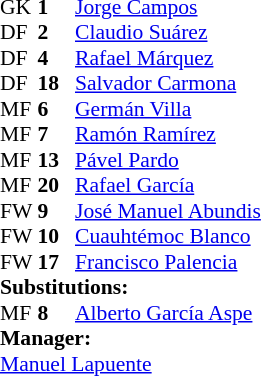<table style="font-size: 90%" cellspacing="0" cellpadding="0">
<tr>
<th width=25></th>
<th width=25></th>
</tr>
<tr>
<td>GK</td>
<td><strong>1</strong></td>
<td><a href='#'>Jorge Campos</a></td>
</tr>
<tr>
<td>DF</td>
<td><strong>2</strong></td>
<td><a href='#'>Claudio Suárez</a></td>
</tr>
<tr>
<td>DF</td>
<td><strong>4</strong></td>
<td><a href='#'>Rafael Márquez</a></td>
</tr>
<tr>
<td>DF</td>
<td><strong>18</strong></td>
<td><a href='#'>Salvador Carmona</a></td>
</tr>
<tr>
<td>MF</td>
<td><strong>6</strong></td>
<td><a href='#'>Germán Villa</a></td>
</tr>
<tr>
<td>MF</td>
<td><strong>7</strong></td>
<td><a href='#'>Ramón Ramírez</a></td>
</tr>
<tr>
<td>MF</td>
<td><strong>13</strong></td>
<td><a href='#'>Pável Pardo</a></td>
</tr>
<tr>
<td>MF</td>
<td><strong>20</strong></td>
<td><a href='#'>Rafael García</a></td>
</tr>
<tr>
<td>FW</td>
<td><strong>9</strong></td>
<td><a href='#'>José Manuel Abundis</a></td>
<td></td>
<td></td>
</tr>
<tr>
<td>FW</td>
<td><strong>10</strong></td>
<td><a href='#'>Cuauhtémoc Blanco</a></td>
</tr>
<tr>
<td>FW</td>
<td><strong>17</strong></td>
<td><a href='#'>Francisco Palencia</a></td>
</tr>
<tr>
<td colspan=3><strong>Substitutions:</strong></td>
</tr>
<tr>
<td>MF</td>
<td><strong>8</strong></td>
<td><a href='#'>Alberto García Aspe</a></td>
<td></td>
<td></td>
</tr>
<tr>
<td colspan=3><strong>Manager:</strong></td>
</tr>
<tr>
<td colspan="4"><a href='#'>Manuel Lapuente</a></td>
</tr>
</table>
